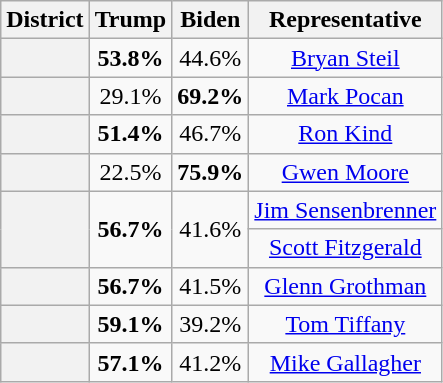<table class="wikitable">
<tr>
<th>District</th>
<th>Trump</th>
<th>Biden</th>
<th>Representative</th>
</tr>
<tr align="center">
<th></th>
<td><strong>53.8%</strong></td>
<td>44.6%</td>
<td><a href='#'>Bryan Steil</a></td>
</tr>
<tr align="center">
<th></th>
<td>29.1%</td>
<td><strong>69.2%</strong></td>
<td><a href='#'>Mark Pocan</a></td>
</tr>
<tr align="center">
<th></th>
<td><strong>51.4%</strong></td>
<td>46.7%</td>
<td><a href='#'>Ron Kind</a></td>
</tr>
<tr align="center">
<th></th>
<td>22.5%</td>
<td><strong>75.9%</strong></td>
<td><a href='#'>Gwen Moore</a></td>
</tr>
<tr align="center">
<th rowspan="2" ></th>
<td rowspan="2"><strong>56.7%</strong></td>
<td rowspan="2">41.6%</td>
<td><a href='#'>Jim Sensenbrenner</a></td>
</tr>
<tr align="center">
<td><a href='#'>Scott Fitzgerald</a></td>
</tr>
<tr align="center">
<th></th>
<td><strong>56.7%</strong></td>
<td>41.5%</td>
<td><a href='#'>Glenn Grothman</a></td>
</tr>
<tr align="center">
<th></th>
<td><strong>59.1%</strong></td>
<td>39.2%</td>
<td><a href='#'>Tom Tiffany</a></td>
</tr>
<tr align="center">
<th></th>
<td><strong>57.1%</strong></td>
<td>41.2%</td>
<td><a href='#'>Mike Gallagher</a></td>
</tr>
</table>
